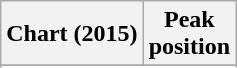<table class="wikitable sortable plainrowheaders">
<tr>
<th>Chart (2015)</th>
<th>Peak<br>position</th>
</tr>
<tr>
</tr>
<tr>
</tr>
<tr>
</tr>
<tr>
</tr>
<tr>
</tr>
</table>
